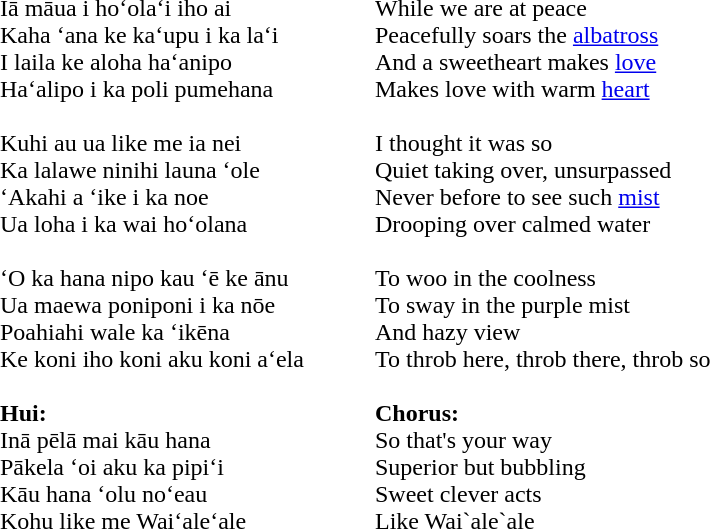<table cellpadding=0 cellspacing=0>
<tr>
<td>Iā māua i ho‘ola‘i iho ai</td>
<td>While we are at peace</td>
</tr>
<tr>
<td>Kaha ‘ana ke ka‘upu i ka la‘i</td>
<td>Peacefully soars the <a href='#'>albatross</a></td>
</tr>
<tr>
<td>I laila ke aloha ha‘anipo</td>
<td>And a sweetheart makes <a href='#'>love</a></td>
</tr>
<tr>
<td>Ha‘alipo i ka poli pumehana</td>
<td>Makes love with warm <a href='#'>heart</a></td>
</tr>
<tr>
<td style="width:250px;"> </td>
<td style="width:300px;"> </td>
</tr>
<tr>
<td>Kuhi au ua like me ia nei</td>
<td>I thought it was so</td>
</tr>
<tr>
<td>Ka lalawe ninihi launa ‘ole</td>
<td>Quiet taking over, unsurpassed</td>
</tr>
<tr>
<td>‘Akahi a ‘ike i ka noe</td>
<td>Never before to see such <a href='#'>mist</a></td>
</tr>
<tr>
<td>Ua loha i ka wai ho‘olana</td>
<td>Drooping over calmed water</td>
</tr>
<tr>
<td> </td>
<td> </td>
</tr>
<tr>
<td>‘O ka hana nipo kau ‘ē ke ānu</td>
<td>To woo in the coolness</td>
</tr>
<tr>
<td>Ua maewa poniponi i ka nōe</td>
<td>To sway in the purple mist</td>
</tr>
<tr>
<td>Poahiahi wale ka ‘ikēna</td>
<td>And hazy view</td>
</tr>
<tr>
<td>Ke koni iho koni aku koni a‘ela</td>
<td>To throb here, throb there, throb so</td>
</tr>
<tr>
<td> </td>
<td> </td>
</tr>
<tr>
<td><strong>Hui:</strong></td>
<td><strong>Chorus:</strong></td>
</tr>
<tr>
<td>Inā pēlā mai kāu hana</td>
<td>So that's your way</td>
</tr>
<tr>
<td>Pākela ‘oi aku ka pipi‘i</td>
<td>Superior but bubbling</td>
</tr>
<tr>
<td>Kāu hana ‘olu no‘eau</td>
<td>Sweet clever acts</td>
</tr>
<tr>
<td>Kohu like me Wai‘ale‘ale</td>
<td>Like Wai`ale`ale</td>
</tr>
</table>
